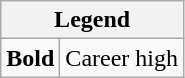<table class="wikitable mw-collapsible mw-collapsed">
<tr>
<th colspan="2">Legend</th>
</tr>
<tr>
<td><strong>Bold</strong></td>
<td>Career high</td>
</tr>
</table>
